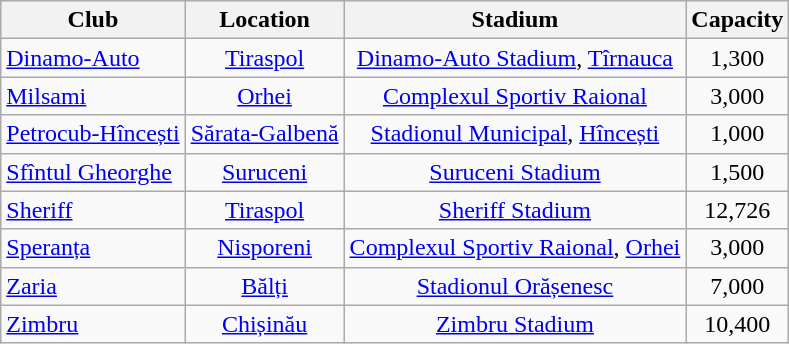<table class="wikitable sortable" style="text-align:center;">
<tr>
<th>Club</th>
<th>Location</th>
<th>Stadium</th>
<th>Capacity</th>
</tr>
<tr>
<td style="text-align:left;"><a href='#'>Dinamo-Auto</a></td>
<td><a href='#'>Tiraspol</a></td>
<td><a href='#'>Dinamo-Auto Stadium</a>, <a href='#'>Tîrnauca</a></td>
<td>1,300</td>
</tr>
<tr>
<td style="text-align:left;"><a href='#'>Milsami</a></td>
<td><a href='#'>Orhei</a></td>
<td><a href='#'>Complexul Sportiv Raional</a></td>
<td>3,000</td>
</tr>
<tr>
<td style="text-align:left;"><a href='#'>Petrocub-Hîncești</a></td>
<td><a href='#'>Sărata-Galbenă</a></td>
<td><a href='#'>Stadionul Municipal</a>, <a href='#'>Hîncești</a></td>
<td>1,000</td>
</tr>
<tr>
<td style="text-align:left;"><a href='#'>Sfîntul Gheorghe</a></td>
<td><a href='#'>Suruceni</a></td>
<td><a href='#'>Suruceni Stadium</a></td>
<td>1,500</td>
</tr>
<tr>
<td style="text-align:left;"><a href='#'>Sheriff</a></td>
<td><a href='#'>Tiraspol</a></td>
<td><a href='#'>Sheriff Stadium</a></td>
<td>12,726</td>
</tr>
<tr>
<td style="text-align:left;"><a href='#'>Speranța</a></td>
<td><a href='#'>Nisporeni</a></td>
<td><a href='#'>Complexul Sportiv Raional</a>, <a href='#'>Orhei</a></td>
<td>3,000</td>
</tr>
<tr>
<td style="text-align:left;"><a href='#'>Zaria</a></td>
<td><a href='#'>Bălți</a></td>
<td><a href='#'>Stadionul Orășenesc</a></td>
<td>7,000</td>
</tr>
<tr>
<td style="text-align:left;"><a href='#'>Zimbru</a></td>
<td><a href='#'>Chișinău</a></td>
<td><a href='#'>Zimbru Stadium</a></td>
<td>10,400</td>
</tr>
</table>
